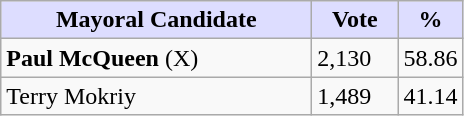<table class="wikitable">
<tr>
<th style="background:#ddf; width:200px;">Mayoral Candidate</th>
<th style="background:#ddf; width:50px;">Vote</th>
<th style="background:#ddf; width:30px;">%</th>
</tr>
<tr>
<td><strong>Paul McQueen</strong> (X)</td>
<td>2,130</td>
<td>58.86</td>
</tr>
<tr>
<td>Terry Mokriy</td>
<td>1,489</td>
<td>41.14</td>
</tr>
</table>
